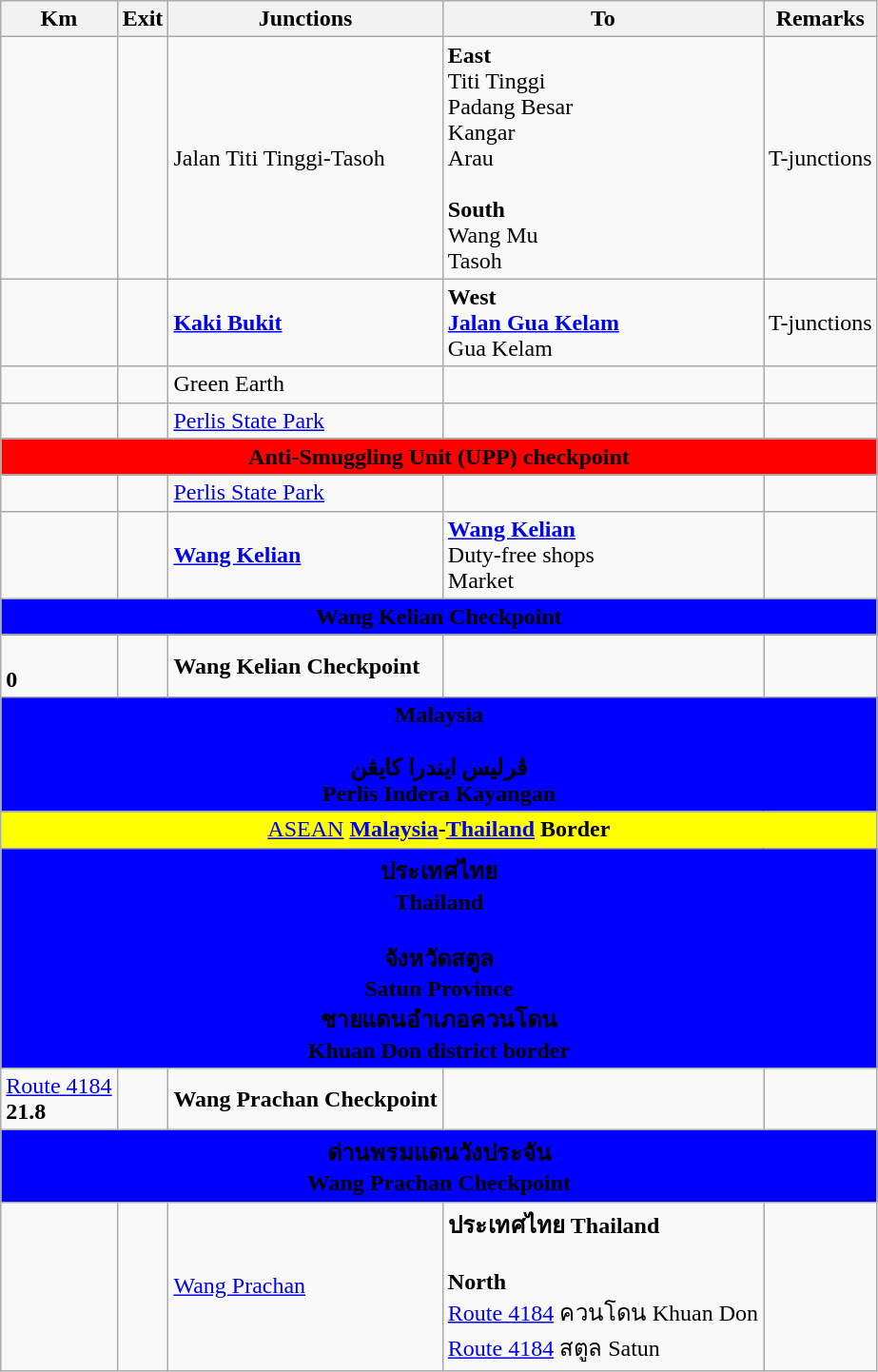<table class="wikitable">
<tr>
<th>Km</th>
<th>Exit</th>
<th>Junctions</th>
<th>To</th>
<th>Remarks</th>
</tr>
<tr>
<td></td>
<td></td>
<td>Jalan Titi Tinggi-Tasoh</td>
<td><strong>East</strong><br> Titi Tinggi<br> Padang Besar<br> Kangar<br> Arau<br><br><strong>South</strong><br> Wang Mu<br> Tasoh</td>
<td>T-junctions</td>
</tr>
<tr>
<td></td>
<td></td>
<td><strong><a href='#'>Kaki Bukit</a></strong></td>
<td><strong>West</strong><br> <strong><a href='#'>Jalan Gua Kelam</a></strong><br>Gua Kelam</td>
<td>T-junctions</td>
</tr>
<tr>
<td></td>
<td></td>
<td>Green Earth</td>
<td></td>
<td></td>
</tr>
<tr>
<td></td>
<td></td>
<td><a href='#'>Perlis State Park</a></td>
<td></td>
<td></td>
</tr>
<tr>
<td colspan="6" style="width:600px; text-align:center; background:red;"><strong><span>Anti-Smuggling Unit (UPP) checkpoint</span></strong></td>
</tr>
<tr>
<td></td>
<td></td>
<td><a href='#'>Perlis State Park</a></td>
<td></td>
<td></td>
</tr>
<tr>
<td></td>
<td></td>
<td><strong><a href='#'>Wang Kelian</a></strong></td>
<td><strong><a href='#'>Wang Kelian</a></strong><br>Duty-free shops <br>Market <br>     </td>
<td></td>
</tr>
<tr>
<td colspan="6" style="width:600px; text-align:center; background:blue;"><strong><span>Wang Kelian Checkpoint</span></strong></td>
</tr>
<tr>
<td><br><strong>0</strong></td>
<td></td>
<td><strong>Wang Kelian Checkpoint</strong></td>
<td></td>
<td></td>
</tr>
<tr>
<td colspan="6" style="width:600px; text-align:center; background:blue;"><strong><span>Malaysia<br><br>ڤرليس ايندرا كايڠن<br>Perlis Indera Kayangan</span></strong></td>
</tr>
<tr>
<td colspan="6" style="width:600px; text-align:center; background:yellow;"><span><a href='#'>ASEAN</a> <strong><a href='#'>Malaysia</a>-<a href='#'>Thailand</a> Border</strong></span></td>
</tr>
<tr>
<td colspan="6" style="width:600px; text-align:center; background:blue;"><strong><span>ประเทศไทย<br>Thailand <br><br>จังหวัดสตูล<br>Satun Province<br>ชายแดนอำเภอควนโดน<br>Khuan Don district border</span></strong></td>
</tr>
<tr>
<td> <a href='#'>Route 4184</a><br><strong>21.8</strong></td>
<td></td>
<td><strong>Wang Prachan Checkpoint</strong></td>
<td></td>
<td></td>
</tr>
<tr>
<td colspan="6" style="width:600px; text-align:center; background:blue;"><strong><span>ด่านพรมแดนวังประจัน<br>Wang Prachan Checkpoint</span></strong></td>
</tr>
<tr>
<td></td>
<td></td>
<td><a href='#'>Wang Prachan</a></td>
<td> <strong>ประเทศไทย Thailand</strong><br><br><strong>North</strong><br> <a href='#'>Route 4184</a> ควนโดน Khuan Don<br> <a href='#'>Route 4184</a> สตูล  Satun</td>
<td></td>
</tr>
</table>
